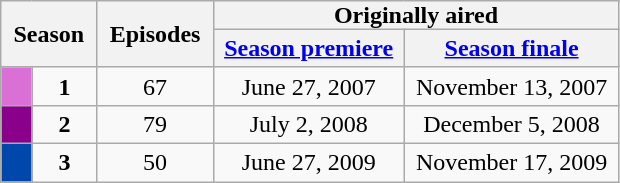<table class="wikitable">
<tr>
<th style="padding:0 8px;" rowspan="2" colspan="2">Season</th>
<th style="padding:0 8px;" rowspan="2">Episodes</th>
<th style="padding:0 80px;" colspan="2">Originally aired</th>
</tr>
<tr>
<th><a href='#'>Season premiere</a></th>
<th><a href='#'>Season finale</a></th>
</tr>
<tr>
<td style="background:Orchid; color:#1e90ff; text-align:center;"></td>
<td style="text-align:center;"><strong>1</strong></td>
<td style="text-align:center;">67</td>
<td style="text-align:center;">June 27, 2007</td>
<td style="text-align:center;">November 13, 2007</td>
</tr>
<tr>
<td style="background:#8b008b; color:#1e90ff; text-align:center;"></td>
<td style="text-align:center;"><strong>2</strong></td>
<td style="text-align:center;">79</td>
<td style="text-align:center;">July 2, 2008</td>
<td style="text-align:center;">December 5, 2008</td>
</tr>
<tr>
<td style="background:#0047ab; color:#1e90ff; text-align:center;"></td>
<td style="text-align:center;"><strong>3</strong></td>
<td style="text-align:center;">50</td>
<td style="text-align:center;">June 27, 2009</td>
<td style="text-align:center;">November 17, 2009</td>
</tr>
</table>
